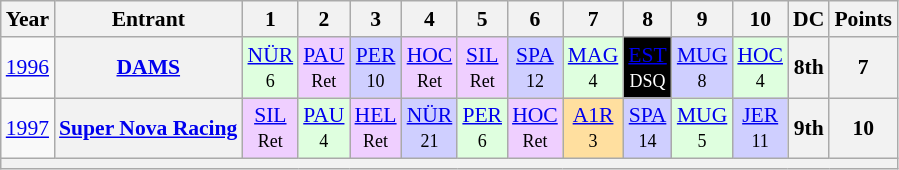<table class="wikitable" style="text-align:center; font-size:90%">
<tr>
<th>Year</th>
<th>Entrant</th>
<th>1</th>
<th>2</th>
<th>3</th>
<th>4</th>
<th>5</th>
<th>6</th>
<th>7</th>
<th>8</th>
<th>9</th>
<th>10</th>
<th>DC</th>
<th>Points</th>
</tr>
<tr>
<td><a href='#'>1996</a></td>
<th><a href='#'>DAMS</a></th>
<td style="background:#DFFFDF;"><a href='#'>NÜR</a><br><small>6</small></td>
<td style="background:#EFCFFF;"><a href='#'>PAU</a><br><small>Ret</small></td>
<td style="background:#CFCFFF;"><a href='#'>PER</a><br><small>10</small></td>
<td style="background:#EFCFFF;"><a href='#'>HOC</a><br><small>Ret</small></td>
<td style="background:#EFCFFF;"><a href='#'>SIL</a><br><small>Ret</small></td>
<td style="background:#CFCFFF;"><a href='#'>SPA</a><br><small>12</small></td>
<td style="background:#DFFFDF;"><a href='#'>MAG</a><br><small>4</small></td>
<td style="background:#000000; color:white"><a href='#'><span>EST</span></a><br><small>DSQ</small></td>
<td style="background:#CFCFFF;"><a href='#'>MUG</a><br><small>8</small></td>
<td style="background:#DFFFDF;"><a href='#'>HOC</a><br><small>4</small></td>
<th><strong>8th</strong></th>
<th><strong>7</strong></th>
</tr>
<tr>
<td><a href='#'>1997</a></td>
<th><a href='#'>Super Nova Racing</a></th>
<td style="background:#EFCFFF;"><a href='#'>SIL</a><br><small>Ret</small></td>
<td style="background:#DFFFDF;"><a href='#'>PAU</a><br><small>4</small></td>
<td style="background:#EFCFFF;"><a href='#'>HEL</a><br><small>Ret</small></td>
<td style="background:#CFCFFF;"><a href='#'>NÜR</a><br><small>21</small></td>
<td style="background:#DFFFDF;"><a href='#'>PER</a><br><small>6</small></td>
<td style="background:#EFCFFF;"><a href='#'>HOC</a><br><small>Ret</small></td>
<td style="background:#FFDF9F;"><a href='#'>A1R</a><br><small>3</small></td>
<td style="background:#CFCFFF;"><a href='#'>SPA</a><br><small>14</small></td>
<td style="background:#DFFFDF;"><a href='#'>MUG</a><br><small>5</small></td>
<td style="background:#CFCFFF;"><a href='#'>JER</a><br><small>11</small></td>
<th><strong>9th</strong></th>
<th><strong>10</strong></th>
</tr>
<tr>
<th colspan="14"></th>
</tr>
</table>
